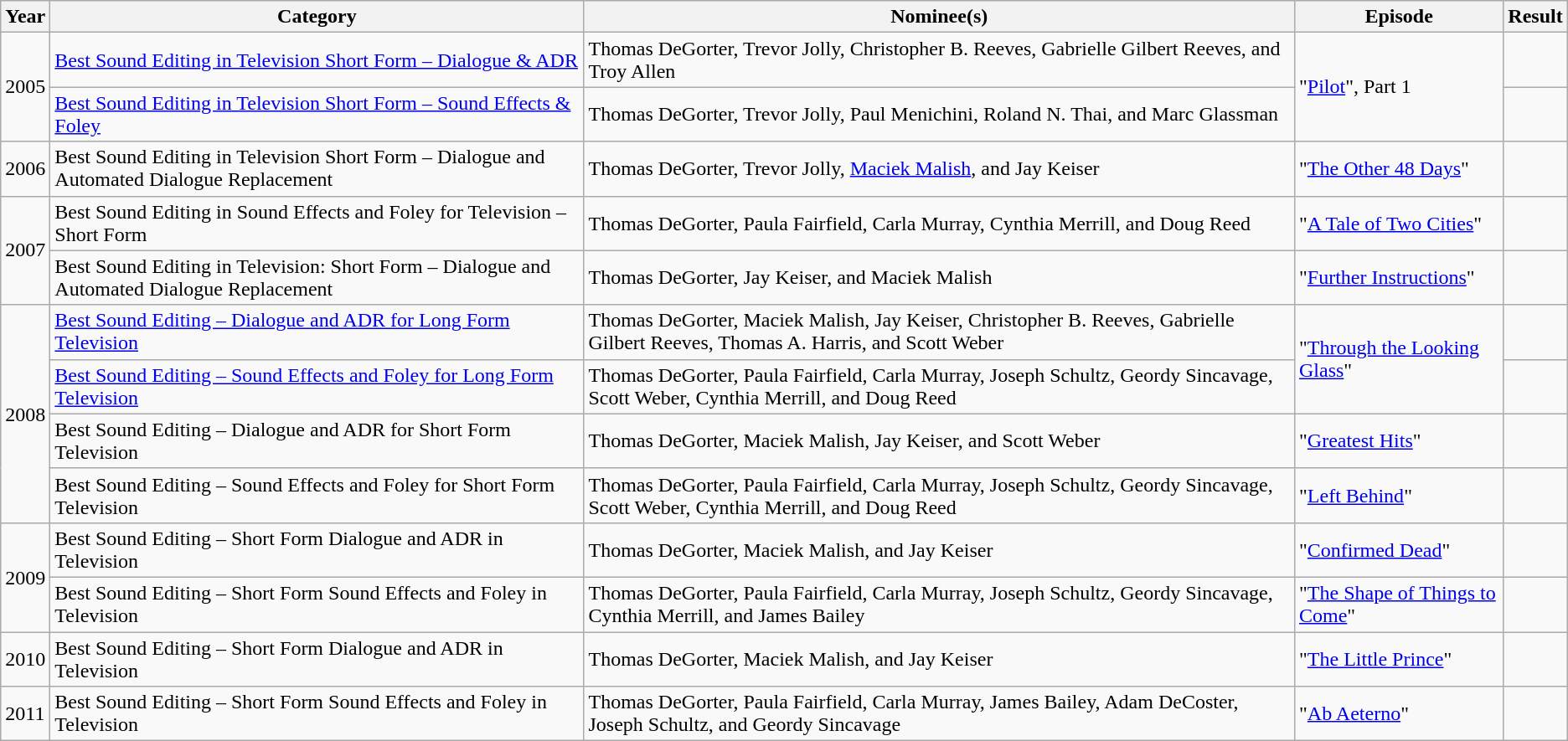<table class="wikitable">
<tr>
<th>Year</th>
<th>Category</th>
<th>Nominee(s)</th>
<th>Episode</th>
<th>Result</th>
</tr>
<tr>
<td rowspan=2>2005</td>
<td><a href='#'>Best Sound Editing in Television Short Form – Dialogue & ADR</a></td>
<td>Thomas DeGorter, Trevor Jolly, Christopher B. Reeves, Gabrielle Gilbert Reeves, and Troy Allen</td>
<td rowspan=2>"<a href='#'>Pilot</a>", Part 1</td>
<td></td>
</tr>
<tr>
<td><a href='#'>Best Sound Editing in Television Short Form – Sound Effects & Foley</a></td>
<td>Thomas DeGorter, Trevor Jolly, Paul Menichini, Roland N. Thai, and Marc Glassman</td>
<td></td>
</tr>
<tr>
<td>2006</td>
<td>Best Sound Editing in Television Short Form – Dialogue and Automated Dialogue Replacement</td>
<td>Thomas DeGorter, Trevor Jolly, <a href='#'>Maciek Malish</a>, and Jay Keiser</td>
<td>"<a href='#'>The Other 48 Days</a>"</td>
<td></td>
</tr>
<tr>
<td rowspan=2>2007</td>
<td>Best Sound Editing in Sound Effects and Foley for Television – Short Form</td>
<td>Thomas DeGorter, Paula Fairfield, Carla Murray, Cynthia Merrill, and Doug Reed</td>
<td>"<a href='#'>A Tale of Two Cities</a>"</td>
<td></td>
</tr>
<tr>
<td>Best Sound Editing in Television: Short Form – Dialogue and Automated Dialogue Replacement</td>
<td>Thomas DeGorter, Jay Keiser, and Maciek Malish</td>
<td>"<a href='#'>Further Instructions</a>"</td>
<td></td>
</tr>
<tr>
<td rowspan=4>2008</td>
<td><a href='#'>Best Sound Editing – Dialogue and ADR for Long Form Television</a></td>
<td>Thomas DeGorter, Maciek Malish, Jay Keiser, Christopher B. Reeves, Gabrielle Gilbert Reeves, Thomas A. Harris, and Scott Weber</td>
<td rowspan=2>"<a href='#'>Through the Looking Glass</a>"</td>
<td></td>
</tr>
<tr>
<td><a href='#'>Best Sound Editing – Sound Effects and Foley for Long Form Television</a></td>
<td>Thomas DeGorter, Paula Fairfield, Carla Murray, Joseph Schultz, Geordy Sincavage, Scott Weber, Cynthia Merrill, and Doug Reed</td>
<td></td>
</tr>
<tr>
<td>Best Sound Editing – Dialogue and ADR for Short Form Television</td>
<td>Thomas DeGorter, Maciek Malish, Jay Keiser, and Scott Weber</td>
<td>"<a href='#'>Greatest Hits</a>"</td>
<td></td>
</tr>
<tr>
<td>Best Sound Editing – Sound Effects and Foley for Short Form Television</td>
<td>Thomas DeGorter, Paula Fairfield, Carla Murray, Joseph Schultz, Geordy Sincavage, Scott Weber, Cynthia Merrill, and Doug Reed</td>
<td>"<a href='#'>Left Behind</a>"</td>
<td></td>
</tr>
<tr>
<td rowspan=2>2009</td>
<td>Best Sound Editing – Short Form Dialogue and ADR in Television</td>
<td>Thomas DeGorter, Maciek Malish, and Jay Keiser</td>
<td>"<a href='#'>Confirmed Dead</a>"</td>
<td></td>
</tr>
<tr>
<td>Best Sound Editing – Short Form Sound Effects and Foley in Television</td>
<td>Thomas DeGorter, Paula Fairfield, Carla Murray, Joseph Schultz, Geordy Sincavage, Cynthia Merrill, and James Bailey</td>
<td>"<a href='#'>The Shape of Things to Come</a>"</td>
<td></td>
</tr>
<tr>
<td>2010</td>
<td>Best Sound Editing – Short Form Dialogue and ADR in Television</td>
<td>Thomas DeGorter, Maciek Malish, and Jay Keiser</td>
<td>"<a href='#'>The Little Prince</a>"</td>
<td></td>
</tr>
<tr>
<td>2011</td>
<td>Best Sound Editing – Short Form Sound Effects and Foley in Television</td>
<td>Thomas DeGorter, Paula Fairfield, Carla Murray, James Bailey, Adam DeCoster, Joseph Schultz, and Geordy Sincavage</td>
<td>"<a href='#'>Ab Aeterno</a>"</td>
<td></td>
</tr>
</table>
